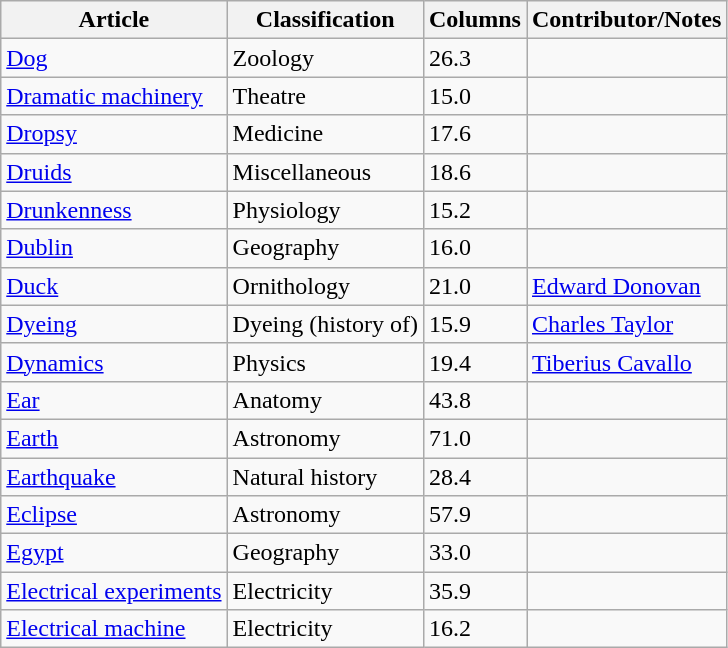<table class="wikitable">
<tr>
<th>Article</th>
<th>Classification</th>
<th>Columns</th>
<th>Contributor/Notes</th>
</tr>
<tr>
<td><a href='#'>Dog</a></td>
<td>Zoology</td>
<td>26.3</td>
<td></td>
</tr>
<tr>
<td><a href='#'>Dramatic machinery</a></td>
<td>Theatre</td>
<td>15.0</td>
<td></td>
</tr>
<tr>
<td><a href='#'>Dropsy</a></td>
<td>Medicine</td>
<td>17.6</td>
<td></td>
</tr>
<tr>
<td><a href='#'>Druids</a></td>
<td>Miscellaneous</td>
<td>18.6</td>
<td></td>
</tr>
<tr>
<td><a href='#'>Drunkenness</a></td>
<td>Physiology</td>
<td>15.2</td>
<td></td>
</tr>
<tr>
<td><a href='#'>Dublin</a></td>
<td>Geography</td>
<td>16.0</td>
<td></td>
</tr>
<tr>
<td><a href='#'>Duck</a></td>
<td>Ornithology</td>
<td>21.0</td>
<td><a href='#'>Edward Donovan</a></td>
</tr>
<tr>
<td><a href='#'>Dyeing</a></td>
<td>Dyeing (history of)</td>
<td>15.9</td>
<td><a href='#'>Charles Taylor</a></td>
</tr>
<tr>
<td><a href='#'>Dynamics</a></td>
<td>Physics</td>
<td>19.4</td>
<td><a href='#'>Tiberius Cavallo</a></td>
</tr>
<tr>
<td><a href='#'>Ear</a></td>
<td>Anatomy</td>
<td>43.8</td>
<td></td>
</tr>
<tr>
<td><a href='#'>Earth</a></td>
<td>Astronomy</td>
<td>71.0</td>
<td></td>
</tr>
<tr>
<td><a href='#'>Earthquake</a></td>
<td>Natural history</td>
<td>28.4</td>
<td></td>
</tr>
<tr>
<td><a href='#'>Eclipse</a></td>
<td>Astronomy</td>
<td>57.9</td>
<td></td>
</tr>
<tr>
<td><a href='#'>Egypt</a></td>
<td>Geography</td>
<td>33.0</td>
<td></td>
</tr>
<tr>
<td><a href='#'>Electrical experiments</a></td>
<td>Electricity</td>
<td>35.9</td>
<td></td>
</tr>
<tr>
<td><a href='#'>Electrical machine</a></td>
<td>Electricity</td>
<td>16.2</td>
<td></td>
</tr>
</table>
